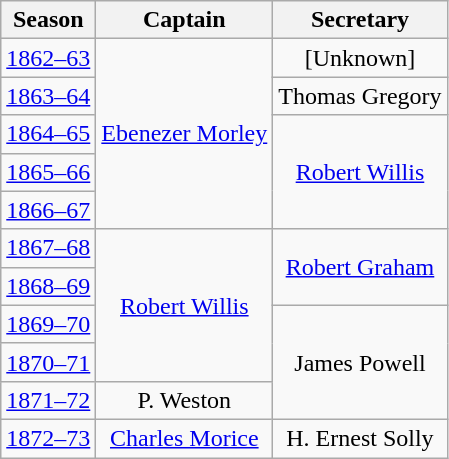<table class="wikitable sortable" style="text-align: center; font-size: %; width: auto; table-layout: fixed;">
<tr>
<th>Season</th>
<th>Captain</th>
<th>Secretary</th>
</tr>
<tr>
<td><a href='#'>1862–63</a></td>
<td rowspan=5><a href='#'>Ebenezer Morley</a></td>
<td>[Unknown]</td>
</tr>
<tr>
<td><a href='#'>1863–64</a></td>
<td>Thomas Gregory</td>
</tr>
<tr>
<td><a href='#'>1864–65</a></td>
<td rowspan=3><a href='#'>Robert Willis</a></td>
</tr>
<tr>
<td><a href='#'>1865–66</a></td>
</tr>
<tr>
<td><a href='#'>1866–67</a></td>
</tr>
<tr>
<td><a href='#'>1867–68</a></td>
<td rowspan=4><a href='#'>Robert Willis</a></td>
<td rowspan=2><a href='#'>Robert Graham</a></td>
</tr>
<tr>
<td><a href='#'>1868–69</a></td>
</tr>
<tr>
<td><a href='#'>1869–70</a></td>
<td rowspan=3>James Powell</td>
</tr>
<tr>
<td><a href='#'>1870–71</a></td>
</tr>
<tr>
<td><a href='#'>1871–72</a></td>
<td>P. Weston</td>
</tr>
<tr>
<td><a href='#'>1872–73</a></td>
<td rowspan=1><a href='#'>Charles Morice</a></td>
<td rowspan=1>H. Ernest Solly</td>
</tr>
</table>
